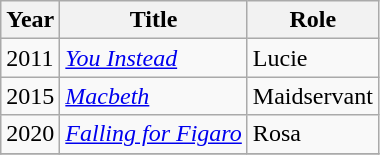<table class="wikitable sortable">
<tr>
<th>Year</th>
<th>Title</th>
<th>Role</th>
</tr>
<tr>
<td>2011</td>
<td><em><a href='#'>You Instead</a></em></td>
<td>Lucie</td>
</tr>
<tr>
<td>2015</td>
<td><em><a href='#'>Macbeth</a></em></td>
<td>Maidservant</td>
</tr>
<tr>
<td>2020</td>
<td><em><a href='#'>Falling for Figaro</a></em></td>
<td>Rosa</td>
</tr>
<tr>
</tr>
</table>
